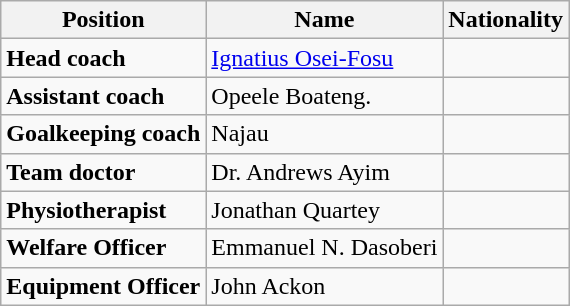<table class="wikitable">
<tr>
<th>Position</th>
<th>Name</th>
<th>Nationality</th>
</tr>
<tr>
<td><strong>Head coach</strong></td>
<td><a href='#'>Ignatius Osei-Fosu</a></td>
<td></td>
</tr>
<tr>
<td><strong>Assistant coach</strong></td>
<td>Opeele Boateng.</td>
<td></td>
</tr>
<tr>
<td><strong>Goalkeeping coach</strong></td>
<td>Najau</td>
<td></td>
</tr>
<tr>
<td><strong>Team doctor</strong></td>
<td>Dr. Andrews Ayim</td>
<td></td>
</tr>
<tr>
<td><strong>Physiotherapist</strong></td>
<td>Jonathan Quartey</td>
<td></td>
</tr>
<tr>
<td><strong>Welfare Officer</strong></td>
<td>Emmanuel N. Dasoberi</td>
<td></td>
</tr>
<tr>
<td><strong>Equipment Officer</strong></td>
<td>John Ackon</td>
<td></td>
</tr>
</table>
